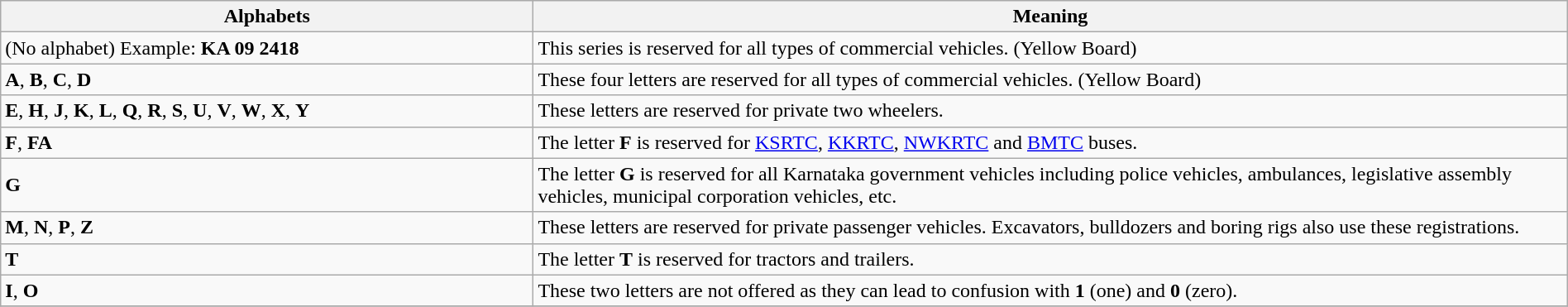<table class="wikitable" style="width:100%;" border="1" cellspacing="0" cellpadding="3">
<tr>
<th scope="col" style="width:34%">Alphabets</th>
<th scope="col" style="width:66%">Meaning</th>
</tr>
<tr>
<td>(No alphabet) Example: <strong>KA 09 2418</strong></td>
<td>This series is reserved for all types of commercial vehicles. (Yellow Board)</td>
</tr>
<tr>
<td><strong>A</strong>, <strong>B</strong>, <strong>C</strong>, <strong>D</strong></td>
<td>These four letters are reserved for all types of commercial vehicles. (Yellow Board)</td>
</tr>
<tr>
<td><strong>E</strong>, <strong>H</strong>, <strong>J</strong>, <strong>K</strong>, <strong>L</strong>, <strong>Q</strong>, <strong>R</strong>, <strong>S</strong>, <strong>U</strong>, <strong>V</strong>, <strong>W</strong>, <strong>X</strong>, <strong>Y</strong></td>
<td>These letters are reserved for private two wheelers.</td>
</tr>
<tr>
<td><strong>F</strong>, <strong>FA</strong></td>
<td>The letter <strong>F</strong> is reserved for <a href='#'>KSRTC</a>, <a href='#'>KKRTC</a>, <a href='#'>NWKRTC</a> and <a href='#'>BMTC</a> buses.</td>
</tr>
<tr>
<td><strong>G</strong></td>
<td>The letter <strong>G</strong> is reserved for all Karnataka government vehicles including police vehicles, ambulances, legislative assembly vehicles, municipal corporation vehicles, etc.</td>
</tr>
<tr>
<td><strong>M</strong>, <strong>N</strong>, <strong>P</strong>, <strong>Z</strong></td>
<td>These letters are reserved for private passenger vehicles. Excavators, bulldozers and boring rigs also use these registrations.</td>
</tr>
<tr>
<td><strong>T</strong></td>
<td>The letter <strong>T</strong> is reserved for tractors and trailers.</td>
</tr>
<tr>
<td><strong>I</strong>, <strong>O</strong></td>
<td>These two letters are not offered as they can lead to confusion with <strong>1</strong> (one) and <strong>0</strong> (zero).</td>
</tr>
<tr>
</tr>
</table>
